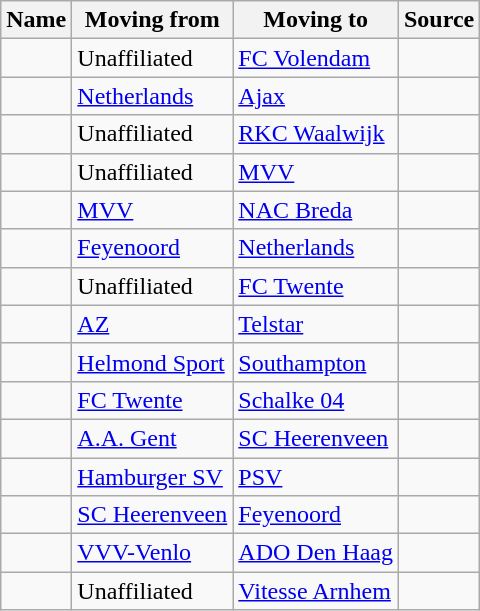<table class="wikitable sortable">
<tr>
<th>Name</th>
<th>Moving from</th>
<th>Moving to</th>
<th>Source</th>
</tr>
<tr>
<td> </td>
<td>Unaffiliated</td>
<td><a href='#'>FC Volendam</a></td>
<td></td>
</tr>
<tr>
<td> </td>
<td><a href='#'>Netherlands</a></td>
<td><a href='#'>Ajax</a></td>
<td></td>
</tr>
<tr>
<td> </td>
<td>Unaffiliated</td>
<td><a href='#'>RKC Waalwijk</a></td>
<td></td>
</tr>
<tr>
<td> </td>
<td>Unaffiliated</td>
<td><a href='#'>MVV</a></td>
<td></td>
</tr>
<tr>
<td> </td>
<td><a href='#'>MVV</a></td>
<td><a href='#'>NAC Breda</a></td>
<td></td>
</tr>
<tr>
<td> </td>
<td><a href='#'>Feyenoord</a></td>
<td><a href='#'>Netherlands</a></td>
<td></td>
</tr>
<tr>
<td> </td>
<td>Unaffiliated</td>
<td><a href='#'>FC Twente</a></td>
<td></td>
</tr>
<tr>
<td> </td>
<td><a href='#'>AZ</a></td>
<td><a href='#'>Telstar</a></td>
<td></td>
</tr>
<tr>
<td> </td>
<td><a href='#'>Helmond Sport</a></td>
<td> <a href='#'>Southampton</a></td>
<td></td>
</tr>
<tr>
<td> </td>
<td><a href='#'>FC Twente</a></td>
<td> <a href='#'>Schalke 04</a></td>
<td></td>
</tr>
<tr>
<td> </td>
<td> <a href='#'>A.A. Gent</a></td>
<td><a href='#'>SC Heerenveen</a></td>
<td></td>
</tr>
<tr>
<td> </td>
<td> <a href='#'>Hamburger SV</a></td>
<td><a href='#'>PSV</a></td>
<td></td>
</tr>
<tr>
<td> </td>
<td><a href='#'>SC Heerenveen</a></td>
<td><a href='#'>Feyenoord</a></td>
<td></td>
</tr>
<tr>
<td> </td>
<td><a href='#'>VVV-Venlo</a></td>
<td><a href='#'>ADO Den Haag</a></td>
<td></td>
</tr>
<tr>
<td> </td>
<td>Unaffiliated</td>
<td><a href='#'>Vitesse Arnhem</a></td>
<td></td>
</tr>
</table>
